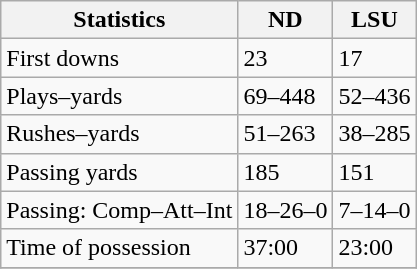<table class="wikitable">
<tr>
<th>Statistics</th>
<th>ND</th>
<th>LSU</th>
</tr>
<tr>
<td>First downs</td>
<td>23</td>
<td>17</td>
</tr>
<tr>
<td>Plays–yards</td>
<td>69–448</td>
<td>52–436</td>
</tr>
<tr>
<td>Rushes–yards</td>
<td>51–263</td>
<td>38–285</td>
</tr>
<tr>
<td>Passing yards</td>
<td>185</td>
<td>151</td>
</tr>
<tr>
<td>Passing: Comp–Att–Int</td>
<td>18–26–0</td>
<td>7–14–0</td>
</tr>
<tr>
<td>Time of possession</td>
<td>37:00</td>
<td>23:00</td>
</tr>
<tr>
</tr>
</table>
